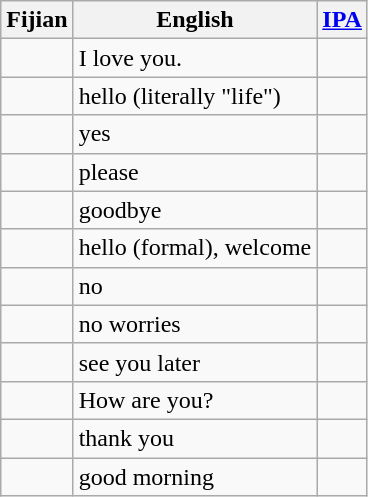<table class="wikitable">
<tr>
<th>Fijian</th>
<th>English</th>
<th><a href='#'>IPA</a></th>
</tr>
<tr>
<td></td>
<td>I love you.</td>
<td></td>
</tr>
<tr>
<td></td>
<td>hello (literally "life")</td>
<td></td>
</tr>
<tr>
<td></td>
<td>yes</td>
<td></td>
</tr>
<tr>
<td></td>
<td>please</td>
<td></td>
</tr>
<tr>
<td></td>
<td>goodbye</td>
<td></td>
</tr>
<tr>
<td></td>
<td>hello (formal), welcome</td>
<td></td>
</tr>
<tr>
<td></td>
<td>no</td>
<td></td>
</tr>
<tr>
<td></td>
<td>no worries</td>
<td></td>
</tr>
<tr>
<td></td>
<td>see you later</td>
<td></td>
</tr>
<tr>
<td></td>
<td>How are you?</td>
<td></td>
</tr>
<tr>
<td></td>
<td>thank you</td>
<td></td>
</tr>
<tr>
<td></td>
<td>good morning</td>
<td></td>
</tr>
</table>
